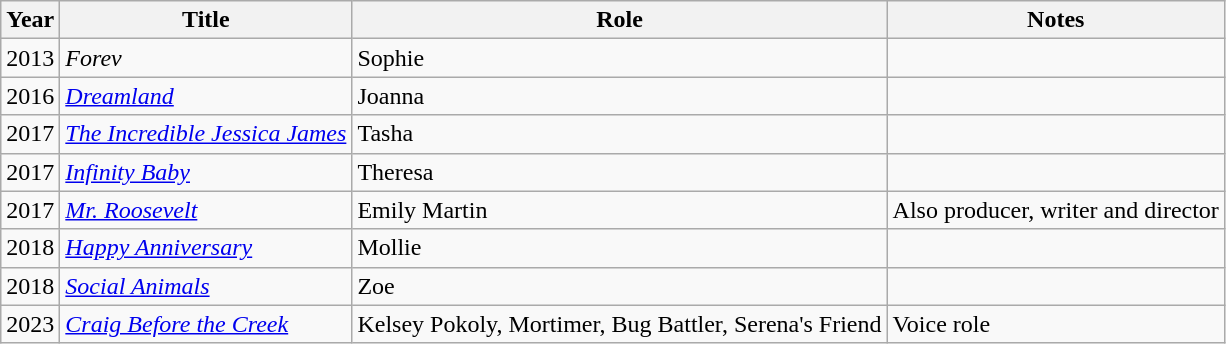<table class="wikitable sortable">
<tr>
<th scope="col">Year</th>
<th scope="col">Title</th>
<th scope="col">Role</th>
<th scope="col" class="unsortable">Notes</th>
</tr>
<tr>
<td>2013</td>
<td><em>Forev</em></td>
<td>Sophie</td>
<td></td>
</tr>
<tr>
<td>2016</td>
<td><em><a href='#'>Dreamland</a></em></td>
<td>Joanna</td>
<td></td>
</tr>
<tr>
<td>2017</td>
<td><em><a href='#'>The Incredible Jessica James</a></em></td>
<td>Tasha</td>
<td></td>
</tr>
<tr>
<td>2017</td>
<td><em><a href='#'>Infinity Baby</a></em></td>
<td>Theresa</td>
<td></td>
</tr>
<tr>
<td>2017</td>
<td><em><a href='#'>Mr. Roosevelt</a></em></td>
<td>Emily Martin</td>
<td>Also producer, writer and director</td>
</tr>
<tr>
<td>2018</td>
<td><em><a href='#'>Happy Anniversary</a></em></td>
<td>Mollie</td>
<td></td>
</tr>
<tr>
<td>2018</td>
<td><em><a href='#'>Social Animals</a></em></td>
<td>Zoe</td>
<td></td>
</tr>
<tr>
<td>2023</td>
<td><em><a href='#'>Craig Before the Creek</a></em></td>
<td>Kelsey Pokoly, Mortimer, Bug Battler, Serena's Friend</td>
<td>Voice role</td>
</tr>
</table>
